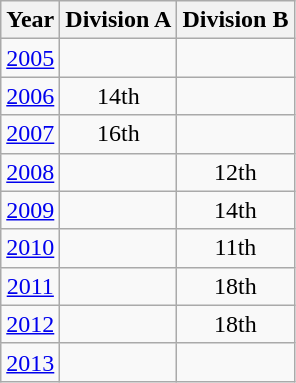<table class="wikitable" style="text-align:center">
<tr>
<th>Year</th>
<th>Division A</th>
<th>Division B</th>
</tr>
<tr>
<td><a href='#'>2005</a></td>
<td></td>
<td></td>
</tr>
<tr>
<td><a href='#'>2006</a></td>
<td>14th</td>
<td></td>
</tr>
<tr>
<td><a href='#'>2007</a></td>
<td>16th</td>
<td></td>
</tr>
<tr>
<td><a href='#'>2008</a></td>
<td></td>
<td>12th</td>
</tr>
<tr>
<td><a href='#'>2009</a></td>
<td></td>
<td>14th</td>
</tr>
<tr>
<td><a href='#'>2010</a></td>
<td></td>
<td>11th</td>
</tr>
<tr>
<td><a href='#'>2011</a></td>
<td></td>
<td>18th</td>
</tr>
<tr>
<td><a href='#'>2012</a></td>
<td></td>
<td>18th</td>
</tr>
<tr>
<td><a href='#'>2013</a></td>
<td></td>
<td></td>
</tr>
</table>
